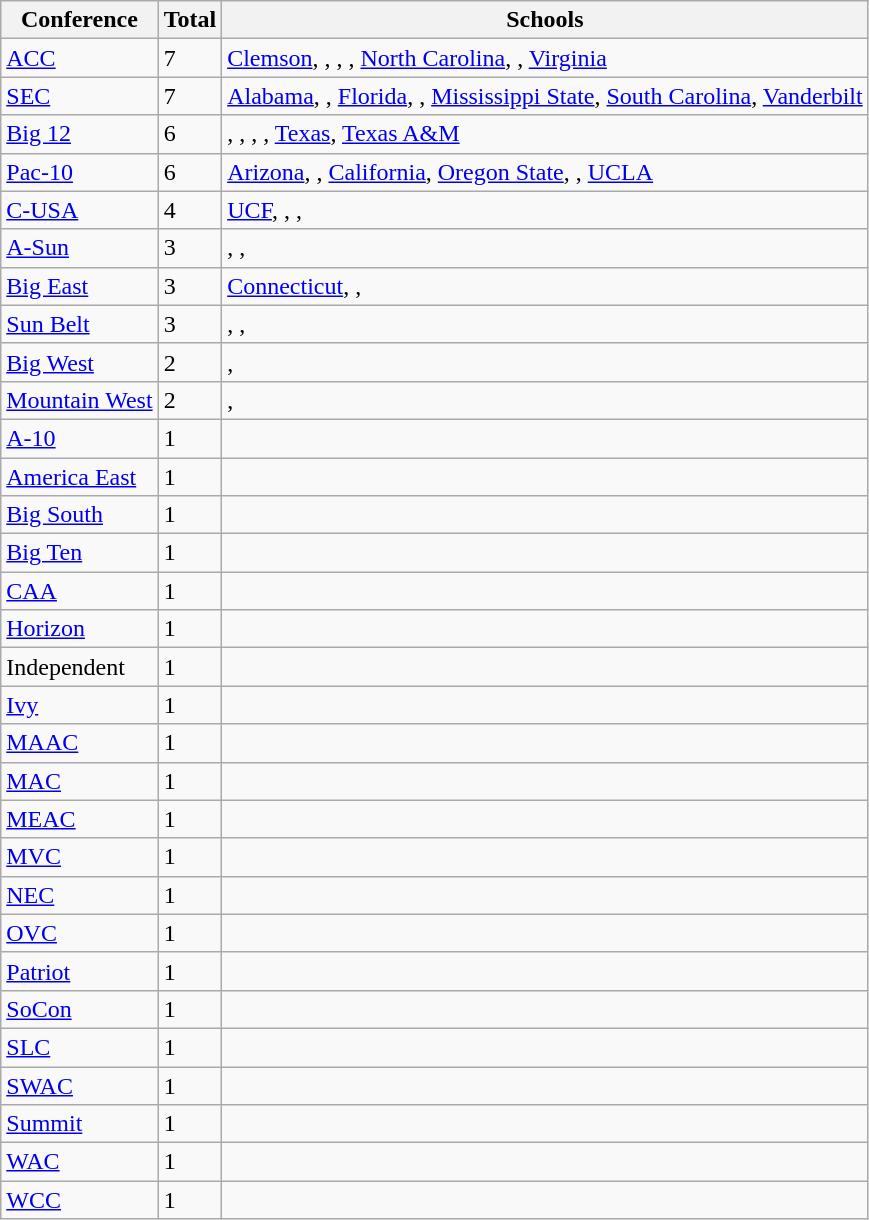<table class="wikitable sortable">
<tr>
<th>Conference</th>
<th>Total</th>
<th>Schools</th>
</tr>
<tr>
<td><a href='#'>ACC</a></td>
<td>7</td>
<td><a href='#'>Clemson</a>, , , , <a href='#'>North Carolina</a>, , <a href='#'>Virginia</a></td>
</tr>
<tr>
<td><a href='#'>SEC</a></td>
<td>7</td>
<td><a href='#'>Alabama</a>, , <a href='#'>Florida</a>, , <a href='#'>Mississippi State</a>, <a href='#'>South Carolina</a>, <a href='#'>Vanderbilt</a></td>
</tr>
<tr>
<td><a href='#'>Big 12</a></td>
<td>6</td>
<td>, , , , <a href='#'>Texas</a>, <a href='#'>Texas A&M</a></td>
</tr>
<tr>
<td><a href='#'>Pac-10</a></td>
<td>6</td>
<td><a href='#'>Arizona</a>, , <a href='#'>California</a>, <a href='#'>Oregon State</a>, , <a href='#'>UCLA</a></td>
</tr>
<tr>
<td><a href='#'>C-USA</a></td>
<td>4</td>
<td><a href='#'>UCF</a>, , , </td>
</tr>
<tr>
<td><a href='#'>A-Sun</a></td>
<td>3</td>
<td>, , </td>
</tr>
<tr>
<td><a href='#'>Big East</a></td>
<td>3</td>
<td><a href='#'>Connecticut</a>, , </td>
</tr>
<tr>
<td><a href='#'>Sun Belt</a></td>
<td>3</td>
<td>, , </td>
</tr>
<tr>
<td><a href='#'>Big West</a></td>
<td>2</td>
<td>, </td>
</tr>
<tr>
<td><a href='#'>Mountain West</a></td>
<td>2</td>
<td>, </td>
</tr>
<tr>
<td><a href='#'>A-10</a></td>
<td>1</td>
<td></td>
</tr>
<tr>
<td><a href='#'>America East</a></td>
<td>1</td>
<td></td>
</tr>
<tr>
<td><a href='#'>Big South</a></td>
<td>1</td>
<td></td>
</tr>
<tr>
<td><a href='#'>Big Ten</a></td>
<td>1</td>
<td></td>
</tr>
<tr>
<td><a href='#'>CAA</a></td>
<td>1</td>
<td></td>
</tr>
<tr>
<td><a href='#'>Horizon</a></td>
<td>1</td>
<td></td>
</tr>
<tr>
<td>Independent</td>
<td>1</td>
<td></td>
</tr>
<tr>
<td><a href='#'>Ivy</a></td>
<td>1</td>
<td></td>
</tr>
<tr>
<td><a href='#'>MAAC</a></td>
<td>1</td>
<td></td>
</tr>
<tr>
<td><a href='#'>MAC</a></td>
<td>1</td>
<td></td>
</tr>
<tr>
<td><a href='#'>MEAC</a></td>
<td>1</td>
<td></td>
</tr>
<tr>
<td><a href='#'>MVC</a></td>
<td>1</td>
<td></td>
</tr>
<tr>
<td><a href='#'>NEC</a></td>
<td>1</td>
<td></td>
</tr>
<tr>
<td><a href='#'>OVC</a></td>
<td>1</td>
<td></td>
</tr>
<tr>
<td><a href='#'>Patriot</a></td>
<td>1</td>
<td></td>
</tr>
<tr>
<td><a href='#'>SoCon</a></td>
<td>1</td>
<td></td>
</tr>
<tr>
<td><a href='#'>SLC</a></td>
<td>1</td>
<td></td>
</tr>
<tr>
<td><a href='#'>SWAC</a></td>
<td>1</td>
<td></td>
</tr>
<tr>
<td><a href='#'>Summit</a></td>
<td>1</td>
<td></td>
</tr>
<tr>
<td><a href='#'>WAC</a></td>
<td>1</td>
<td></td>
</tr>
<tr>
<td><a href='#'>WCC</a></td>
<td>1</td>
<td></td>
</tr>
</table>
